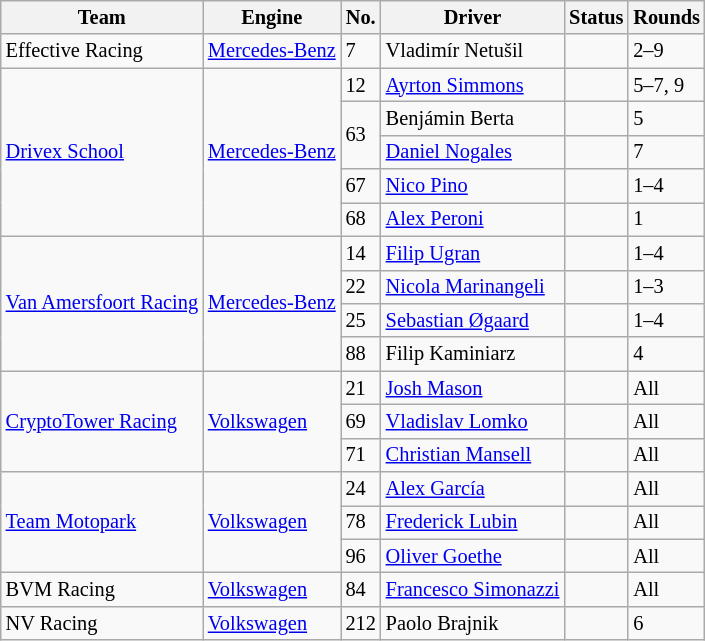<table class="wikitable" style="font-size: 85%;">
<tr>
<th>Team</th>
<th>Engine</th>
<th>No.</th>
<th>Driver</th>
<th>Status</th>
<th>Rounds</th>
</tr>
<tr>
<td> Effective Racing</td>
<td><a href='#'>Mercedes-Benz</a></td>
<td>7</td>
<td> Vladimír Netušil</td>
<td></td>
<td>2–9</td>
</tr>
<tr>
<td rowspan="5"> <a href='#'>Drivex School</a></td>
<td rowspan="5"><a href='#'>Mercedes-Benz</a></td>
<td>12</td>
<td> <a href='#'>Ayrton Simmons</a></td>
<td></td>
<td>5–7, 9</td>
</tr>
<tr>
<td rowspan="2">63</td>
<td> Benjámin Berta</td>
<td></td>
<td>5</td>
</tr>
<tr>
<td> <a href='#'>Daniel Nogales</a></td>
<td align=center></td>
<td>7</td>
</tr>
<tr>
<td>67</td>
<td> <a href='#'>Nico Pino</a></td>
<td></td>
<td>1–4</td>
</tr>
<tr>
<td>68</td>
<td> <a href='#'>Alex Peroni</a></td>
<td></td>
<td>1</td>
</tr>
<tr>
<td rowspan="4" nowrap=""> <a href='#'>Van Amersfoort Racing</a></td>
<td rowspan="4" nowrap=""><a href='#'>Mercedes-Benz</a></td>
<td>14</td>
<td> <a href='#'>Filip Ugran</a></td>
<td></td>
<td>1–4</td>
</tr>
<tr>
<td>22</td>
<td> <a href='#'>Nicola Marinangeli</a></td>
<td></td>
<td>1–3</td>
</tr>
<tr>
<td>25</td>
<td> <a href='#'>Sebastian Øgaard</a></td>
<td align=center></td>
<td>1–4</td>
</tr>
<tr>
<td>88</td>
<td> Filip Kaminiarz</td>
<td></td>
<td>4</td>
</tr>
<tr>
<td rowspan="3"> <a href='#'>CryptoTower Racing</a></td>
<td rowspan="3"><a href='#'>Volkswagen</a></td>
<td>21</td>
<td> <a href='#'>Josh Mason</a></td>
<td></td>
<td>All</td>
</tr>
<tr>
<td>69</td>
<td> <a href='#'>Vladislav Lomko</a></td>
<td align="center"></td>
<td>All</td>
</tr>
<tr>
<td>71</td>
<td> <a href='#'>Christian Mansell</a></td>
<td></td>
<td>All</td>
</tr>
<tr>
<td rowspan="3"> <a href='#'>Team Motopark</a></td>
<td rowspan="3"><a href='#'>Volkswagen</a></td>
<td>24</td>
<td> <a href='#'>Alex García</a></td>
<td align="center"></td>
<td>All</td>
</tr>
<tr>
<td>78</td>
<td> <a href='#'>Frederick Lubin</a></td>
<td></td>
<td>All</td>
</tr>
<tr>
<td>96</td>
<td> <a href='#'>Oliver Goethe</a></td>
<td></td>
<td>All</td>
</tr>
<tr>
<td> BVM Racing</td>
<td rowspan=1><a href='#'>Volkswagen</a></td>
<td>84</td>
<td nowrap> <a href='#'>Francesco Simonazzi</a></td>
<td align=center></td>
<td>All</td>
</tr>
<tr>
<td> NV Racing</td>
<td rowspan=1><a href='#'>Volkswagen</a></td>
<td>212</td>
<td> Paolo Brajnik</td>
<td></td>
<td>6</td>
</tr>
</table>
